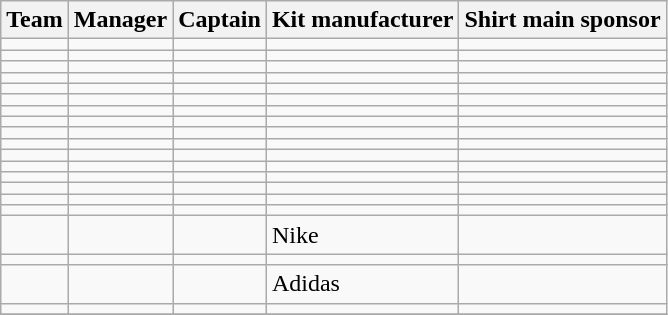<table class="wikitable sortable" style="text-align: left;">
<tr>
<th>Team</th>
<th>Manager</th>
<th>Captain</th>
<th>Kit manufacturer</th>
<th>Shirt main sponsor</th>
</tr>
<tr>
<td></td>
<td></td>
<td></td>
<td></td>
<td></td>
</tr>
<tr>
<td></td>
<td></td>
<td></td>
<td></td>
<td></td>
</tr>
<tr>
<td></td>
<td></td>
<td></td>
<td></td>
<td></td>
</tr>
<tr>
<td></td>
<td></td>
<td></td>
<td></td>
<td></td>
</tr>
<tr>
<td></td>
<td></td>
<td></td>
<td></td>
<td></td>
</tr>
<tr>
<td></td>
<td></td>
<td></td>
<td></td>
<td></td>
</tr>
<tr>
<td></td>
<td></td>
<td></td>
<td></td>
<td></td>
</tr>
<tr>
<td></td>
<td></td>
<td></td>
<td></td>
<td></td>
</tr>
<tr>
<td></td>
<td></td>
<td></td>
<td></td>
<td></td>
</tr>
<tr>
<td></td>
<td></td>
<td></td>
<td></td>
<td></td>
</tr>
<tr>
<td></td>
<td></td>
<td></td>
<td></td>
<td></td>
</tr>
<tr>
<td></td>
<td></td>
<td></td>
<td></td>
<td></td>
</tr>
<tr>
<td></td>
<td></td>
<td></td>
<td></td>
<td></td>
</tr>
<tr>
<td></td>
<td></td>
<td></td>
<td></td>
<td></td>
</tr>
<tr>
<td></td>
<td></td>
<td></td>
<td></td>
<td></td>
</tr>
<tr>
<td></td>
<td></td>
<td></td>
<td></td>
<td></td>
</tr>
<tr>
<td></td>
<td></td>
<td></td>
<td>Nike</td>
<td></td>
</tr>
<tr>
<td></td>
<td></td>
<td></td>
<td></td>
<td></td>
</tr>
<tr>
<td></td>
<td></td>
<td></td>
<td {{nobreak>Adidas</td>
<td></td>
</tr>
<tr>
<td></td>
<td></td>
<td></td>
<td></td>
<td></td>
</tr>
<tr>
</tr>
</table>
